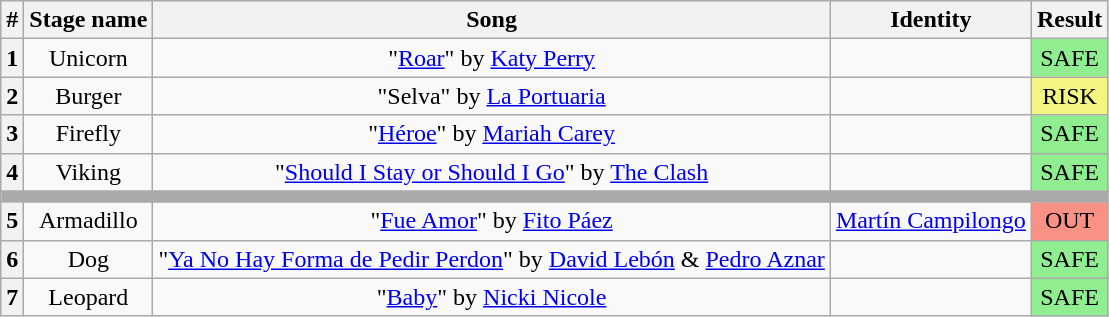<table class="wikitable plainrowheaders" style="text-align: center;">
<tr>
<th>#</th>
<th>Stage name</th>
<th>Song</th>
<th>Identity</th>
<th>Result</th>
</tr>
<tr>
<th>1</th>
<td>Unicorn</td>
<td>"<a href='#'>Roar</a>" by <a href='#'>Katy Perry</a></td>
<td></td>
<td bgcolor="lightgreen">SAFE</td>
</tr>
<tr>
<th>2</th>
<td>Burger</td>
<td>"Selva" by <a href='#'>La Portuaria</a></td>
<td></td>
<td bgcolor="#F3F781">RISK</td>
</tr>
<tr>
<th>3</th>
<td>Firefly</td>
<td>"<a href='#'>Héroe</a>" by <a href='#'>Mariah Carey</a></td>
<td></td>
<td bgcolor="lightgreen">SAFE</td>
</tr>
<tr>
<th>4</th>
<td>Viking</td>
<td>"<a href='#'>Should I Stay or Should I Go</a>" by <a href='#'>The Clash</a></td>
<td></td>
<td bgcolor="lightgreen">SAFE</td>
</tr>
<tr>
<td colspan="5" style="background:darkgray"></td>
</tr>
<tr>
<th>5</th>
<td>Armadillo</td>
<td>"<a href='#'>Fue Amor</a>" by <a href='#'>Fito Páez</a></td>
<td><a href='#'>Martín Campilongo</a></td>
<td bgcolor="#F99185">OUT</td>
</tr>
<tr>
<th>6</th>
<td>Dog</td>
<td>"<a href='#'>Ya No Hay Forma de Pedir Perdon</a>" by <a href='#'>David Lebón</a> & <a href='#'>Pedro Aznar</a></td>
<td></td>
<td bgcolor="lightgreen">SAFE</td>
</tr>
<tr>
<th>7</th>
<td>Leopard</td>
<td>"<a href='#'>Baby</a>" by <a href='#'>Nicki Nicole</a></td>
<td></td>
<td bgcolor="lightgreen">SAFE</td>
</tr>
</table>
